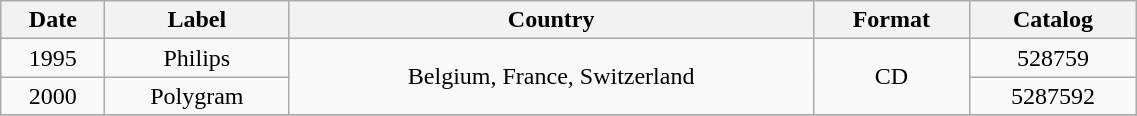<table class="wikitable" width="60%" border="1">
<tr>
<th>Date</th>
<th>Label</th>
<th>Country</th>
<th>Format</th>
<th>Catalog</th>
</tr>
<tr>
<td align=center>1995</td>
<td align=center>Philips</td>
<td rowspan=2 align=center>Belgium, France, Switzerland</td>
<td rowspan=2 align=center>CD</td>
<td align=center>528759</td>
</tr>
<tr>
<td align=center>2000</td>
<td align=center>Polygram</td>
<td align=center>5287592</td>
</tr>
<tr>
</tr>
</table>
